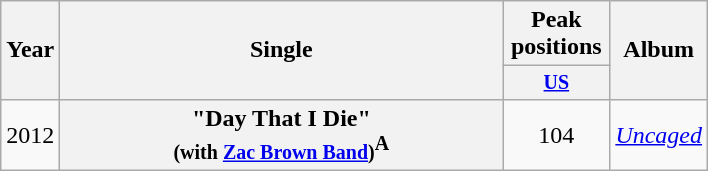<table class="wikitable plainrowheaders" style="text-align:center;">
<tr>
<th rowspan="2">Year</th>
<th rowspan="2" style="width:18em;">Single</th>
<th>Peak positions</th>
<th rowspan="2">Album</th>
</tr>
<tr style="font-size:smaller;">
<th width="65"><a href='#'>US</a></th>
</tr>
<tr>
<td>2012</td>
<th scope="row">"Day That I Die"<br> <small>(with <a href='#'>Zac Brown Band</a>)</small><sup>A</sup></th>
<td>104</td>
<td style="text-align:left;"><em><a href='#'>Uncaged</a></em></td>
</tr>
</table>
